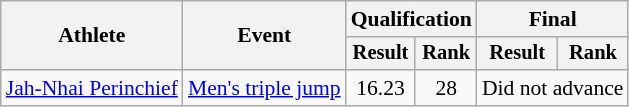<table class=wikitable style="font-size:90%">
<tr>
<th rowspan="2">Athlete</th>
<th rowspan="2">Event</th>
<th colspan="2">Qualification</th>
<th colspan="2">Final</th>
</tr>
<tr style="font-size:95%">
<th>Result</th>
<th>Rank</th>
<th>Result</th>
<th>Rank</th>
</tr>
<tr align=center>
<td align=left><a href='#'>Jah-Nhai Perinchief</a></td>
<td align=left><a href='#'>Men's triple jump</a></td>
<td>16.23</td>
<td>28</td>
<td colspan=2>Did not advance</td>
</tr>
</table>
